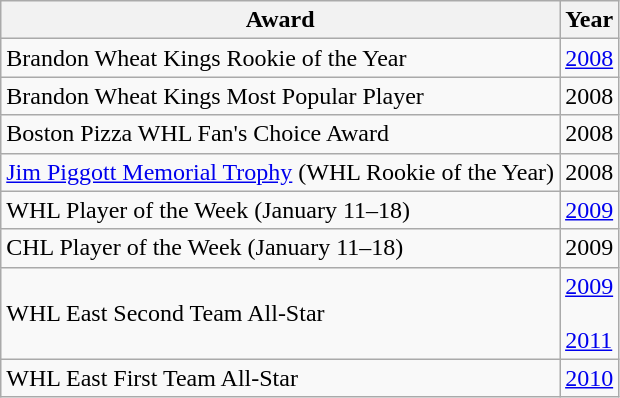<table class="wikitable">
<tr>
<th>Award</th>
<th>Year</th>
</tr>
<tr>
<td>Brandon Wheat Kings Rookie of the Year</td>
<td><a href='#'>2008</a></td>
</tr>
<tr>
<td>Brandon Wheat Kings Most Popular Player</td>
<td>2008</td>
</tr>
<tr>
<td>Boston Pizza WHL Fan's Choice Award</td>
<td>2008</td>
</tr>
<tr>
<td><a href='#'>Jim Piggott Memorial Trophy</a> (WHL Rookie of the Year)</td>
<td>2008</td>
</tr>
<tr>
<td>WHL Player of the Week (January 11–18)</td>
<td><a href='#'>2009</a></td>
</tr>
<tr>
<td>CHL Player of the Week (January 11–18)</td>
<td>2009</td>
</tr>
<tr>
<td>WHL East Second Team All-Star</td>
<td><a href='#'>2009</a><br><br><a href='#'>2011</a></td>
</tr>
<tr>
<td>WHL East First Team All-Star</td>
<td><a href='#'>2010</a></td>
</tr>
</table>
